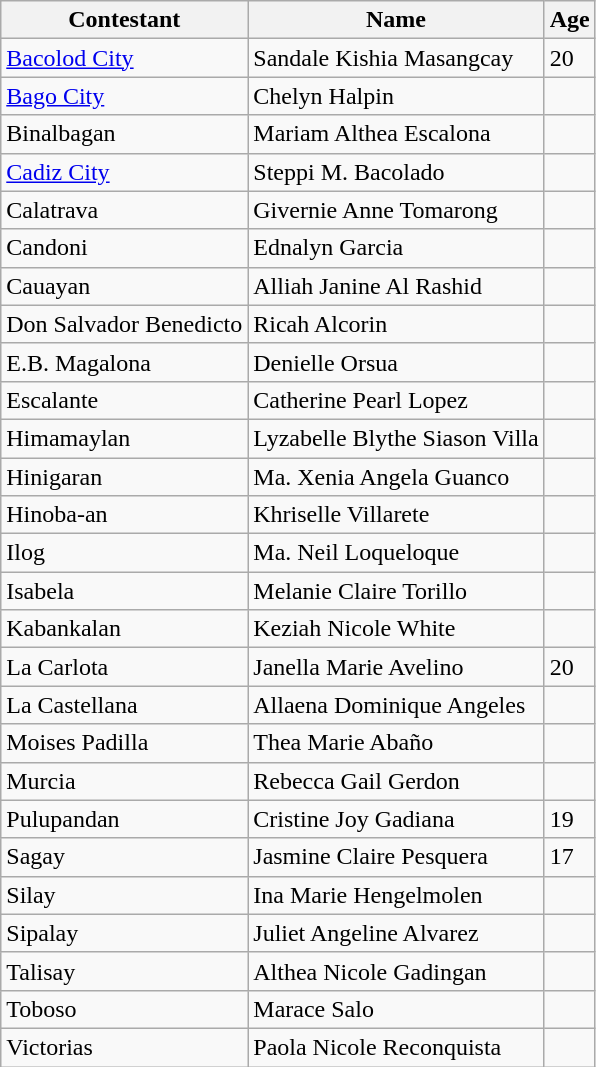<table class="wikitable">
<tr>
<th>Contestant</th>
<th>Name</th>
<th>Age</th>
</tr>
<tr>
<td><a href='#'>Bacolod City</a></td>
<td>Sandale Kishia Masangcay </td>
<td>20</td>
</tr>
<tr>
<td><a href='#'>Bago City</a></td>
<td>Chelyn Halpin </td>
<td></td>
</tr>
<tr>
<td>Binalbagan</td>
<td>Mariam Althea Escalona </td>
<td></td>
</tr>
<tr>
<td><a href='#'>Cadiz City</a></td>
<td>Steppi M. Bacolado </td>
<td></td>
</tr>
<tr>
<td>Calatrava</td>
<td>Givernie Anne Tomarong </td>
<td></td>
</tr>
<tr>
<td>Candoni</td>
<td>Ednalyn Garcia </td>
<td></td>
</tr>
<tr>
<td>Cauayan</td>
<td>Alliah Janine Al Rashid </td>
<td></td>
</tr>
<tr>
<td>Don Salvador Benedicto</td>
<td>Ricah Alcorin </td>
<td></td>
</tr>
<tr>
<td>E.B. Magalona</td>
<td>Denielle Orsua </td>
<td></td>
</tr>
<tr>
<td>Escalante</td>
<td>Catherine Pearl Lopez </td>
<td></td>
</tr>
<tr>
<td>Himamaylan</td>
<td>Lyzabelle Blythe Siason Villa </td>
<td></td>
</tr>
<tr>
<td>Hinigaran</td>
<td>Ma. Xenia Angela Guanco  </td>
<td></td>
</tr>
<tr>
<td>Hinoba-an</td>
<td>Khriselle Villarete </td>
<td></td>
</tr>
<tr>
<td>Ilog</td>
<td>Ma. Neil Loqueloque </td>
<td></td>
</tr>
<tr>
<td>Isabela</td>
<td>Melanie Claire Torillo </td>
<td></td>
</tr>
<tr>
<td>Kabankalan</td>
<td>Keziah Nicole White </td>
<td></td>
</tr>
<tr>
<td>La Carlota</td>
<td>Janella Marie Avelino</td>
<td>20</td>
</tr>
<tr>
<td>La Castellana</td>
<td>Allaena Dominique Angeles  </td>
<td></td>
</tr>
<tr>
<td>Moises Padilla</td>
<td>Thea Marie Abaño </td>
<td></td>
</tr>
<tr>
<td>Murcia</td>
<td>Rebecca Gail Gerdon </td>
<td></td>
</tr>
<tr>
<td>Pulupandan</td>
<td>Cristine Joy Gadiana</td>
<td>19</td>
</tr>
<tr>
<td>Sagay</td>
<td>Jasmine Claire Pesquera </td>
<td>17</td>
</tr>
<tr>
<td>Silay</td>
<td>Ina Marie Hengelmolen </td>
<td></td>
</tr>
<tr>
<td>Sipalay</td>
<td>Juliet Angeline Alvarez </td>
<td></td>
</tr>
<tr>
<td>Talisay</td>
<td>Althea Nicole Gadingan </td>
<td></td>
</tr>
<tr>
<td>Toboso</td>
<td>Marace Salo </td>
<td></td>
</tr>
<tr>
<td>Victorias</td>
<td>Paola Nicole Reconquista</td>
<td></td>
</tr>
</table>
